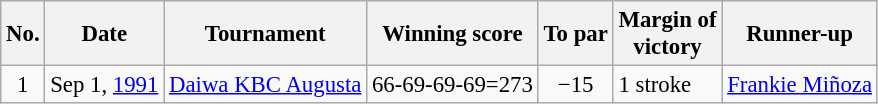<table class="wikitable" style="font-size:95%;">
<tr>
<th>No.</th>
<th>Date</th>
<th>Tournament</th>
<th>Winning score</th>
<th>To par</th>
<th>Margin of<br>victory</th>
<th>Runner-up</th>
</tr>
<tr>
<td align=center>1</td>
<td align=right>Sep 1, <a href='#'>1991</a></td>
<td><a href='#'>Daiwa KBC Augusta</a></td>
<td align=right>66-69-69-69=273</td>
<td align=center>−15</td>
<td>1 stroke</td>
<td> <a href='#'>Frankie Miñoza</a></td>
</tr>
</table>
